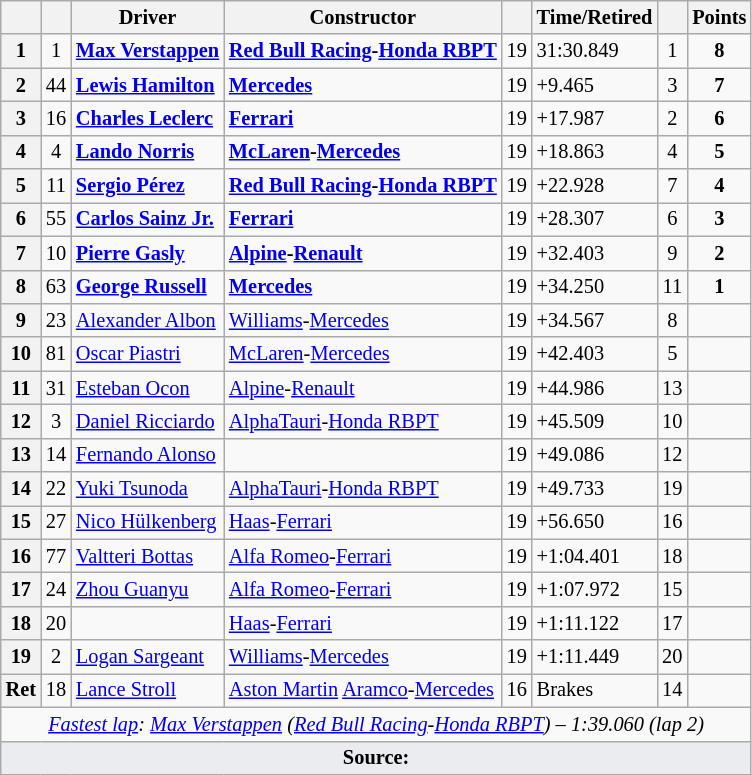<table class="wikitable sortable" style="font-size: 85%;">
<tr>
<th scope="col"></th>
<th scope="col"></th>
<th scope="col">Driver</th>
<th scope="col">Constructor</th>
<th scope="col" class="unsortable"></th>
<th scope="col" class="unsortable">Time/Retired</th>
<th scope="col"></th>
<th scope="col">Points</th>
</tr>
<tr>
<th scope="row">1</th>
<td align="center">1</td>
<td data-sort-value="ver"> <strong><a href='#'>Max Verstappen</a></strong></td>
<td><strong><a href='#'>Red Bull Racing</a>-<a href='#'>Honda RBPT</a></strong></td>
<td align="center">19</td>
<td>31:30.849</td>
<td align="center">1</td>
<td align="center"><strong>8</strong></td>
</tr>
<tr>
<th scope="row">2</th>
<td align="center">44</td>
<td data-sort-value="ham"> <strong><a href='#'>Lewis Hamilton</a></strong></td>
<td><strong><a href='#'>Mercedes</a></strong></td>
<td align="center">19</td>
<td>+9.465</td>
<td align="center">3</td>
<td align="center"><strong>7</strong></td>
</tr>
<tr>
<th scope="row">3</th>
<td align="center">16</td>
<td data-sort-value="lec"> <strong><a href='#'>Charles Leclerc</a></strong></td>
<td><strong><a href='#'>Ferrari</a></strong></td>
<td align="center">19</td>
<td>+17.987</td>
<td align="center">2</td>
<td align="center"><strong>6</strong></td>
</tr>
<tr>
<th scope="row">4</th>
<td align="center">4</td>
<td data-sort-value="nor"> <strong><a href='#'>Lando Norris</a></strong></td>
<td><strong><a href='#'>McLaren</a>-<a href='#'>Mercedes</a></strong></td>
<td align="center">19</td>
<td>+18.863</td>
<td align="center">4</td>
<td align="center"><strong>5</strong></td>
</tr>
<tr>
<th scope="row">5</th>
<td align="center">11</td>
<td data-sort-value="per"> <strong><a href='#'>Sergio Pérez</a></strong></td>
<td><strong><a href='#'>Red Bull Racing</a>-<a href='#'>Honda RBPT</a></strong></td>
<td align="center">19</td>
<td>+22.928</td>
<td align="center">7</td>
<td align="center"><strong>4</strong></td>
</tr>
<tr>
<th scope="row">6</th>
<td align="center">55</td>
<td data-sort-value="sai"> <strong><a href='#'>Carlos Sainz Jr.</a></strong></td>
<td><strong><a href='#'>Ferrari</a></strong></td>
<td align="center">19</td>
<td>+28.307</td>
<td align="center">6</td>
<td align="center"><strong>3</strong></td>
</tr>
<tr>
<th scope="row">7</th>
<td align="center">10</td>
<td data-sort-value="gas"> <strong><a href='#'>Pierre Gasly</a></strong></td>
<td><strong><a href='#'>Alpine</a>-<a href='#'>Renault</a></strong></td>
<td align="center">19</td>
<td>+32.403</td>
<td align="center">9</td>
<td align="center"><strong>2</strong></td>
</tr>
<tr>
<th scope="row">8</th>
<td align="center">63</td>
<td data-sort-value="rus"> <strong><a href='#'>George Russell</a></strong></td>
<td><strong><a href='#'>Mercedes</a></strong></td>
<td align="center">19</td>
<td>+34.250</td>
<td align="center">11</td>
<td align="center"><strong>1</strong></td>
</tr>
<tr>
<th scope="row">9</th>
<td align="center">23</td>
<td data-sort-value="alb"> <a href='#'>Alexander Albon</a></td>
<td><a href='#'>Williams</a>-<a href='#'>Mercedes</a></td>
<td align="center">19</td>
<td>+34.567</td>
<td align="center">8</td>
<td></td>
</tr>
<tr>
<th scope="row">10</th>
<td align="center">81</td>
<td data-sort-value="pia"> <a href='#'>Oscar Piastri</a></td>
<td><a href='#'>McLaren</a>-<a href='#'>Mercedes</a></td>
<td align="center">19</td>
<td>+42.403</td>
<td align="center">5</td>
<td></td>
</tr>
<tr>
<th scope="row">11</th>
<td align="center">31</td>
<td data-sort-value="oco"> <a href='#'>Esteban Ocon</a></td>
<td><a href='#'>Alpine</a>-<a href='#'>Renault</a></td>
<td align="center">19</td>
<td>+44.986</td>
<td align="center">13</td>
<td></td>
</tr>
<tr>
<th scope="row">12</th>
<td align="center">3</td>
<td data-sort-value="aus"> <a href='#'>Daniel Ricciardo</a></td>
<td><a href='#'>AlphaTauri</a>-<a href='#'>Honda RBPT</a></td>
<td align="center">19</td>
<td>+45.509</td>
<td align="center">10</td>
<td></td>
</tr>
<tr>
<th scope="row">13</th>
<td align="center">14</td>
<td data-sort-value="alo"> <a href='#'>Fernando Alonso</a></td>
<td></td>
<td align="center">19</td>
<td>+49.086</td>
<td align="center">12</td>
<td></td>
</tr>
<tr>
<th scope="row">14</th>
<td align="center">22</td>
<td data-sort-value="tsu"> <a href='#'>Yuki Tsunoda</a></td>
<td><a href='#'>AlphaTauri</a>-<a href='#'>Honda RBPT</a></td>
<td align="center">19</td>
<td>+49.733</td>
<td align="center">19</td>
<td></td>
</tr>
<tr>
<th scope="row">15</th>
<td align="center">27</td>
<td data-sort-value="hul"> <a href='#'>Nico Hülkenberg</a></td>
<td><a href='#'>Haas</a>-<a href='#'>Ferrari</a></td>
<td align="center">19</td>
<td>+56.650</td>
<td align="center">16</td>
<td></td>
</tr>
<tr>
<th scope="row">16</th>
<td align="center">77</td>
<td data-sort-value="bot"> <a href='#'>Valtteri Bottas</a></td>
<td><a href='#'>Alfa Romeo</a>-<a href='#'>Ferrari</a></td>
<td align="center">19</td>
<td>+1:04.401</td>
<td align="center">18</td>
<td></td>
</tr>
<tr>
<th scope="row">17</th>
<td align="center">24</td>
<td data-sort-value="zho"> <a href='#'>Zhou Guanyu</a></td>
<td><a href='#'>Alfa Romeo</a>-<a href='#'>Ferrari</a></td>
<td align="center">19</td>
<td>+1:07.972</td>
<td align="center">15</td>
<td></td>
</tr>
<tr>
<th scope="row">18</th>
<td align="center">20</td>
<td data-sort-value="mag"></td>
<td><a href='#'>Haas</a>-<a href='#'>Ferrari</a></td>
<td align="center">19</td>
<td>+1:11.122</td>
<td align="center">17</td>
<td></td>
</tr>
<tr>
<th scope="row">19</th>
<td align="center">2</td>
<td data-sort-value="sar"> <a href='#'>Logan Sargeant</a></td>
<td><a href='#'>Williams</a>-<a href='#'>Mercedes</a></td>
<td align="center">19</td>
<td>+1:11.449</td>
<td align="center">20</td>
<td></td>
</tr>
<tr>
<th scope="row">Ret</th>
<td align="center">18</td>
<td data-sort-value="str"> <a href='#'>Lance Stroll</a></td>
<td><a href='#'>Aston Martin</a> <a href='#'>Aramco</a>-<a href='#'>Mercedes</a></td>
<td align="center">16</td>
<td>Brakes</td>
<td align="center">14</td>
<td></td>
</tr>
<tr class="sortbottom">
<td colspan="8" align="center"><em><a href='#'>Fastest lap</a>:</em>  <em><a href='#'>Max Verstappen</a> (<a href='#'>Red Bull Racing</a>-<a href='#'>Honda RBPT</a>) – 1:39.060 (lap 2)</em></td>
</tr>
<tr class="sortbottom">
<td colspan="8" style="background-color:#EAECF0;text-align:center"><strong>Source:</strong></td>
</tr>
</table>
